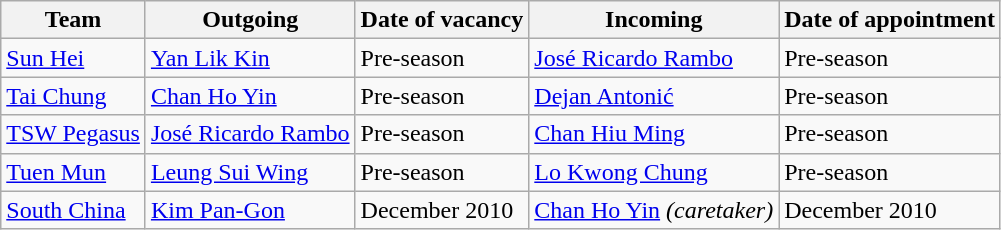<table class="wikitable">
<tr>
<th>Team</th>
<th>Outgoing</th>
<th>Date of vacancy</th>
<th>Incoming</th>
<th>Date of appointment</th>
</tr>
<tr>
<td><a href='#'>Sun Hei</a></td>
<td><a href='#'>Yan Lik Kin</a></td>
<td>Pre-season</td>
<td><a href='#'>José Ricardo Rambo</a></td>
<td>Pre-season</td>
</tr>
<tr>
<td><a href='#'>Tai Chung</a></td>
<td><a href='#'>Chan Ho Yin</a></td>
<td>Pre-season</td>
<td><a href='#'>Dejan Antonić</a></td>
<td>Pre-season</td>
</tr>
<tr>
<td><a href='#'>TSW Pegasus</a></td>
<td><a href='#'>José Ricardo Rambo</a></td>
<td>Pre-season</td>
<td><a href='#'>Chan Hiu Ming</a></td>
<td>Pre-season</td>
</tr>
<tr>
<td><a href='#'>Tuen Mun</a></td>
<td><a href='#'>Leung Sui Wing</a></td>
<td>Pre-season</td>
<td><a href='#'>Lo Kwong Chung</a></td>
<td>Pre-season</td>
</tr>
<tr>
<td><a href='#'>South China</a></td>
<td><a href='#'>Kim Pan-Gon</a></td>
<td>December 2010</td>
<td><a href='#'>Chan Ho Yin</a> <em>(caretaker)</em></td>
<td>December 2010</td>
</tr>
</table>
